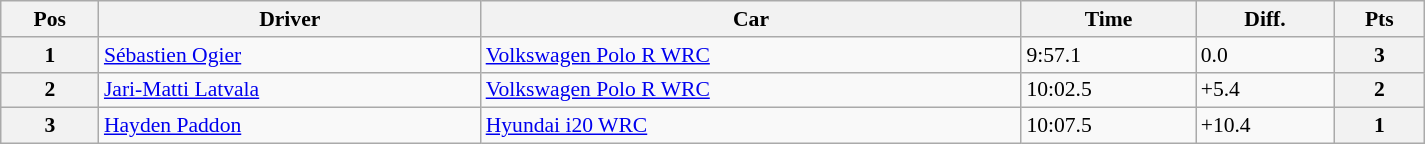<table class="wikitable" width=80% style="text-align: left; font-size: 90%; max-width: 950px;">
<tr>
<th>Pos</th>
<th>Driver</th>
<th>Car</th>
<th>Time</th>
<th>Diff.</th>
<th>Pts</th>
</tr>
<tr>
<th>1</th>
<td> <a href='#'>Sébastien Ogier</a></td>
<td><a href='#'>Volkswagen Polo R WRC</a></td>
<td>9:57.1</td>
<td>0.0</td>
<th><strong>3</strong></th>
</tr>
<tr>
<th>2</th>
<td> <a href='#'>Jari-Matti Latvala</a></td>
<td><a href='#'>Volkswagen Polo R WRC</a></td>
<td>10:02.5</td>
<td>+5.4</td>
<th><strong>2</strong></th>
</tr>
<tr>
<th>3</th>
<td> <a href='#'>Hayden Paddon</a></td>
<td><a href='#'>Hyundai i20 WRC</a></td>
<td>10:07.5</td>
<td>+10.4</td>
<th><strong>1</strong></th>
</tr>
</table>
